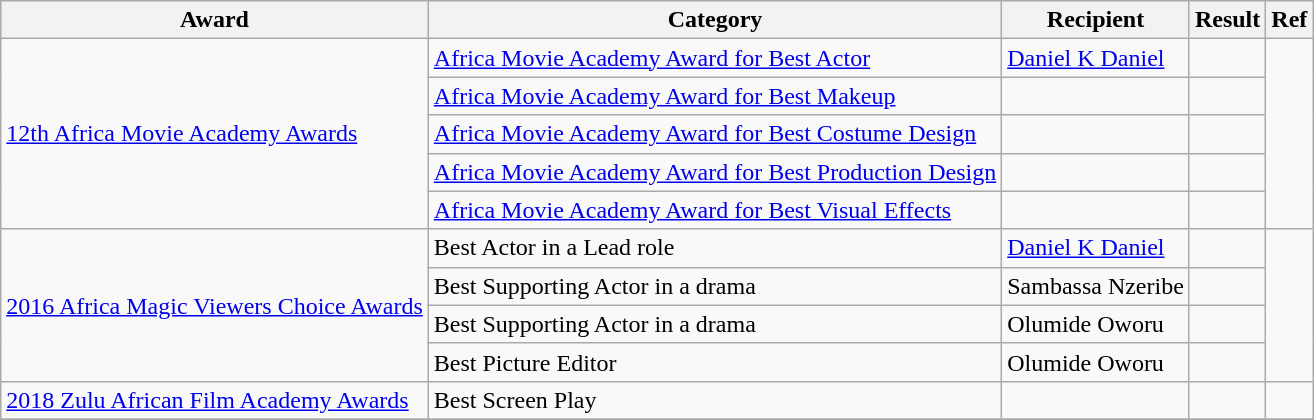<table class="wikitable">
<tr>
<th>Award</th>
<th>Category</th>
<th>Recipient</th>
<th>Result</th>
<th>Ref</th>
</tr>
<tr>
<td rowspan="5"><a href='#'>12th Africa Movie Academy Awards</a></td>
<td><a href='#'>Africa Movie Academy Award for Best Actor</a></td>
<td><a href='#'>Daniel K Daniel</a></td>
<td></td>
<td rowspan="5"></td>
</tr>
<tr>
<td><a href='#'>Africa Movie Academy Award for Best Makeup</a></td>
<td></td>
<td></td>
</tr>
<tr>
<td><a href='#'>Africa Movie Academy Award for Best Costume Design</a></td>
<td></td>
<td></td>
</tr>
<tr>
<td><a href='#'>Africa Movie Academy Award for Best Production Design</a></td>
<td></td>
<td></td>
</tr>
<tr>
<td><a href='#'>Africa Movie Academy Award for Best Visual Effects</a></td>
<td></td>
<td></td>
</tr>
<tr>
<td rowspan="4"><a href='#'>2016 Africa Magic Viewers Choice Awards</a></td>
<td>Best Actor in a Lead role</td>
<td><a href='#'>Daniel K Daniel</a></td>
<td></td>
<td rowspan="4"></td>
</tr>
<tr>
<td>Best Supporting Actor in a drama</td>
<td>Sambassa Nzeribe</td>
<td></td>
</tr>
<tr>
<td>Best Supporting Actor in a drama</td>
<td>Olumide Oworu</td>
<td></td>
</tr>
<tr>
<td>Best Picture Editor</td>
<td>Olumide Oworu</td>
<td></td>
</tr>
<tr>
<td><a href='#'>2018 Zulu African Film Academy Awards</a></td>
<td>Best Screen Play</td>
<td></td>
<td></td>
<td></td>
</tr>
<tr>
</tr>
</table>
